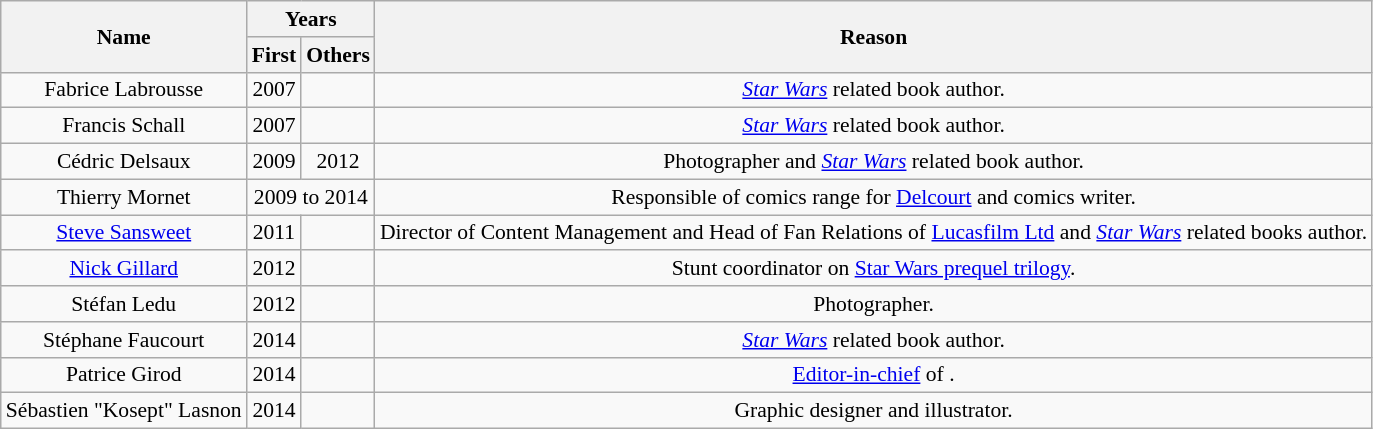<table class="wikitable alternance" style="font-size:90%">
<tr>
<th scope="col" rowspan="2">Name</th>
<th scope="col" colspan="2">Years</th>
<th scope="col" rowspan="2">Reason</th>
</tr>
<tr>
<th scope="col">First</th>
<th scope="col">Others</th>
</tr>
<tr align="center">
<td>Fabrice Labrousse</td>
<td>2007</td>
<td></td>
<td><em><a href='#'>Star Wars</a></em> related book author.</td>
</tr>
<tr align="center">
<td>Francis Schall</td>
<td>2007</td>
<td></td>
<td><em><a href='#'>Star Wars</a></em> related book author.</td>
</tr>
<tr align="center">
<td>Cédric Delsaux</td>
<td>2009</td>
<td>2012</td>
<td>Photographer and <em><a href='#'>Star Wars</a></em> related book author.</td>
</tr>
<tr align="center">
<td>Thierry Mornet</td>
<td colspan="2">2009 to 2014</td>
<td>Responsible of comics range for <a href='#'>Delcourt</a> and comics writer.</td>
</tr>
<tr align="center">
<td><a href='#'>Steve Sansweet</a></td>
<td>2011</td>
<td></td>
<td>Director of Content Management and Head of Fan Relations of <a href='#'>Lucasfilm Ltd</a> and <em><a href='#'>Star Wars</a></em> related books author.</td>
</tr>
<tr align="center">
<td><a href='#'>Nick Gillard</a></td>
<td>2012</td>
<td></td>
<td>Stunt coordinator on <a href='#'>Star Wars prequel trilogy</a>.</td>
</tr>
<tr align="center">
<td>Stéfan Ledu</td>
<td>2012</td>
<td></td>
<td>Photographer.</td>
</tr>
<tr align="center">
<td>Stéphane Faucourt</td>
<td>2014</td>
<td></td>
<td><em><a href='#'>Star Wars</a></em> related book author.</td>
</tr>
<tr align="center">
<td>Patrice Girod</td>
<td>2014</td>
<td></td>
<td><a href='#'>Editor-in-chief</a> of <em></em>.</td>
</tr>
<tr align="center">
<td>Sébastien "Kosept" Lasnon</td>
<td>2014</td>
<td></td>
<td>Graphic designer and illustrator.</td>
</tr>
</table>
